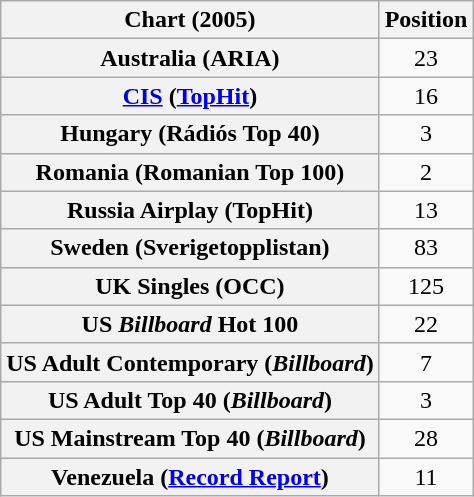<table class="wikitable sortable plainrowheaders" style="text-align:center">
<tr>
<th>Chart (2005)</th>
<th>Position</th>
</tr>
<tr>
<th scope="row">Australia (ARIA)</th>
<td>23</td>
</tr>
<tr>
<th scope="row"><a href='#'>CIS</a> (<a href='#'>TopHit</a>)</th>
<td>16</td>
</tr>
<tr>
<th scope="row">Hungary (Rádiós Top 40)</th>
<td>3</td>
</tr>
<tr>
<th scope="row">Romania (Romanian Top 100)</th>
<td>2</td>
</tr>
<tr>
<th scope="row">Russia Airplay (TopHit)</th>
<td>13</td>
</tr>
<tr>
<th scope="row">Sweden (Sverigetopplistan)</th>
<td>83</td>
</tr>
<tr>
<th scope="row">UK Singles (OCC)</th>
<td>125</td>
</tr>
<tr>
<th scope="row">US <em>Billboard</em> Hot 100</th>
<td>22</td>
</tr>
<tr>
<th scope="row">US Adult Contemporary (<em>Billboard</em>)</th>
<td>7</td>
</tr>
<tr>
<th scope="row">US Adult Top 40 (<em>Billboard</em>)</th>
<td>3</td>
</tr>
<tr>
<th scope="row">US Mainstream Top 40 (<em>Billboard</em>)</th>
<td>28</td>
</tr>
<tr>
<th scope="row">Venezuela (<a href='#'>Record Report</a>)</th>
<td>11</td>
</tr>
</table>
